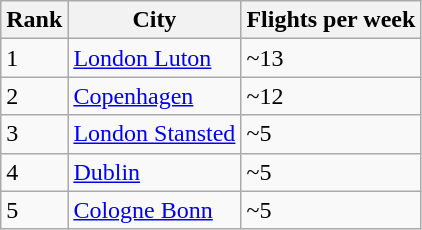<table class="wikitable" width="align=">
<tr>
<th>Rank</th>
<th>City</th>
<th>Flights per week</th>
</tr>
<tr>
<td>1</td>
<td> <a href='#'>London Luton</a></td>
<td>~13</td>
</tr>
<tr>
<td>2</td>
<td> <a href='#'>Copenhagen</a></td>
<td>~12</td>
</tr>
<tr>
<td>3</td>
<td> <a href='#'>London Stansted</a></td>
<td>~5</td>
</tr>
<tr>
<td>4</td>
<td> <a href='#'>Dublin</a></td>
<td>~5</td>
</tr>
<tr>
<td>5</td>
<td> <a href='#'>Cologne Bonn</a></td>
<td>~5</td>
</tr>
</table>
